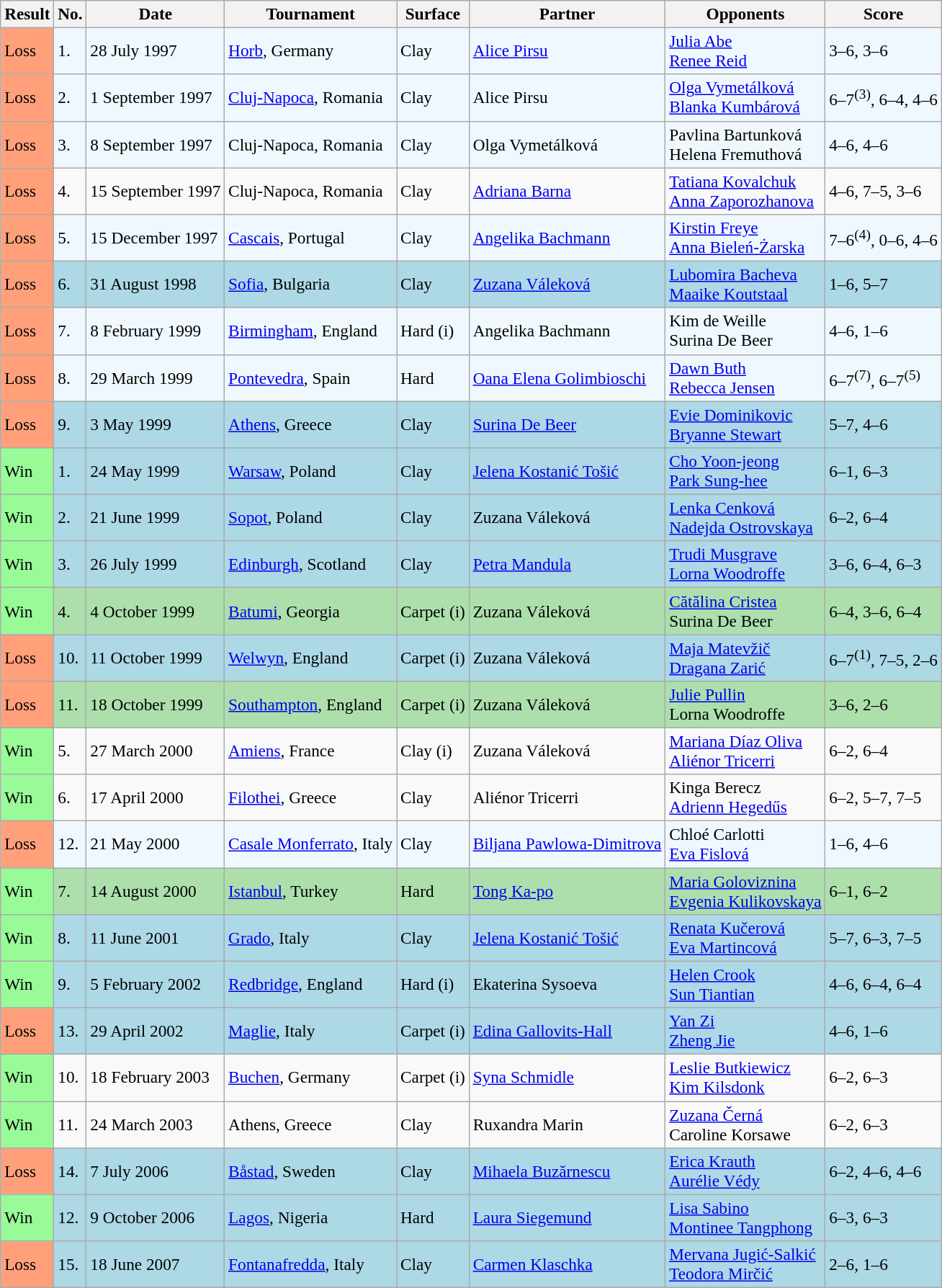<table class="sortable wikitable" style=font-size:97%>
<tr>
<th>Result</th>
<th>No.</th>
<th>Date</th>
<th>Tournament</th>
<th>Surface</th>
<th>Partner</th>
<th>Opponents</th>
<th>Score</th>
</tr>
<tr style="background:#f0f8ff;">
<td style="background:#ffa07a;">Loss</td>
<td>1.</td>
<td>28 July 1997</td>
<td><a href='#'>Horb</a>, Germany</td>
<td>Clay</td>
<td> <a href='#'>Alice Pirsu</a></td>
<td> <a href='#'>Julia Abe</a> <br>  <a href='#'>Renee Reid</a></td>
<td>3–6, 3–6</td>
</tr>
<tr style="background:#f0f8ff;">
<td style="background:#ffa07a;">Loss</td>
<td>2.</td>
<td>1 September 1997</td>
<td><a href='#'>Cluj-Napoca</a>, Romania</td>
<td>Clay</td>
<td> Alice Pirsu</td>
<td> <a href='#'>Olga Vymetálková</a> <br>  <a href='#'>Blanka Kumbárová</a></td>
<td>6–7<sup>(3)</sup>, 6–4, 4–6</td>
</tr>
<tr style="background:#f0f8ff;">
<td style="background:#ffa07a;">Loss</td>
<td>3.</td>
<td>8 September 1997</td>
<td>Cluj-Napoca, Romania</td>
<td>Clay</td>
<td> Olga Vymetálková</td>
<td> Pavlina Bartunková <br>  Helena Fremuthová</td>
<td>4–6, 4–6</td>
</tr>
<tr>
<td style="background:#ffa07a;">Loss</td>
<td>4.</td>
<td>15 September 1997</td>
<td>Cluj-Napoca, Romania</td>
<td>Clay</td>
<td> <a href='#'>Adriana Barna</a></td>
<td> <a href='#'>Tatiana Kovalchuk</a> <br>  <a href='#'>Anna Zaporozhanova</a></td>
<td>4–6, 7–5, 3–6</td>
</tr>
<tr style="background:#f0f8ff;">
<td style="background:#ffa07a;">Loss</td>
<td>5.</td>
<td>15 December 1997</td>
<td><a href='#'>Cascais</a>, Portugal</td>
<td>Clay</td>
<td> <a href='#'>Angelika Bachmann</a></td>
<td> <a href='#'>Kirstin Freye</a> <br>  <a href='#'>Anna Bieleń-Żarska</a></td>
<td>7–6<sup>(4)</sup>, 0–6, 4–6</td>
</tr>
<tr style="background:lightblue;">
<td style="background:#ffa07a;">Loss</td>
<td>6.</td>
<td>31 August 1998</td>
<td><a href='#'>Sofia</a>, Bulgaria</td>
<td>Clay</td>
<td> <a href='#'>Zuzana Váleková</a></td>
<td> <a href='#'>Lubomira Bacheva</a> <br>  <a href='#'>Maaike Koutstaal</a></td>
<td>1–6, 5–7</td>
</tr>
<tr style="background:#f0f8ff;">
<td style="background:#ffa07a;">Loss</td>
<td>7.</td>
<td>8 February 1999</td>
<td><a href='#'>Birmingham</a>, England</td>
<td>Hard (i)</td>
<td> Angelika Bachmann</td>
<td> Kim de Weille <br>  Surina De Beer</td>
<td>4–6, 1–6</td>
</tr>
<tr style="background:#f0f8ff;">
<td style="background:#ffa07a;">Loss</td>
<td>8.</td>
<td>29 March 1999</td>
<td><a href='#'>Pontevedra</a>, Spain</td>
<td>Hard</td>
<td> <a href='#'>Oana Elena Golimbioschi</a></td>
<td> <a href='#'>Dawn Buth</a> <br>  <a href='#'>Rebecca Jensen</a></td>
<td>6–7<sup>(7)</sup>, 6–7<sup>(5)</sup></td>
</tr>
<tr style="background:lightblue;">
<td style="background:#ffa07a;">Loss</td>
<td>9.</td>
<td>3 May 1999</td>
<td><a href='#'>Athens</a>, Greece</td>
<td>Clay</td>
<td> <a href='#'>Surina De Beer</a></td>
<td> <a href='#'>Evie Dominikovic</a> <br>  <a href='#'>Bryanne Stewart</a></td>
<td>5–7, 4–6</td>
</tr>
<tr style="background:lightblue;">
<td style="background:#98fb98;">Win</td>
<td>1.</td>
<td>24 May 1999</td>
<td><a href='#'>Warsaw</a>, Poland</td>
<td>Clay</td>
<td> <a href='#'>Jelena Kostanić Tošić</a></td>
<td> <a href='#'>Cho Yoon-jeong</a> <br>  <a href='#'>Park Sung-hee</a></td>
<td>6–1, 6–3</td>
</tr>
<tr style="background:lightblue;">
<td style="background:#98fb98;">Win</td>
<td>2.</td>
<td>21 June 1999</td>
<td><a href='#'>Sopot</a>, Poland</td>
<td>Clay</td>
<td> Zuzana Váleková</td>
<td> <a href='#'>Lenka Cenková</a> <br>  <a href='#'>Nadejda Ostrovskaya</a></td>
<td>6–2, 6–4</td>
</tr>
<tr style="background:lightblue;">
<td style="background:#98fb98;">Win</td>
<td>3.</td>
<td>26 July 1999</td>
<td><a href='#'>Edinburgh</a>, Scotland</td>
<td>Clay</td>
<td> <a href='#'>Petra Mandula</a></td>
<td> <a href='#'>Trudi Musgrave</a> <br>  <a href='#'>Lorna Woodroffe</a></td>
<td>3–6, 6–4, 6–3</td>
</tr>
<tr style="background:#addfad;">
<td style="background:#98fb98;">Win</td>
<td>4.</td>
<td>4 October 1999</td>
<td><a href='#'>Batumi</a>, Georgia</td>
<td>Carpet (i)</td>
<td> Zuzana Váleková</td>
<td> <a href='#'>Cătălina Cristea</a> <br>  Surina De Beer</td>
<td>6–4, 3–6, 6–4</td>
</tr>
<tr style="background:lightblue;">
<td style="background:#ffa07a;">Loss</td>
<td>10.</td>
<td>11 October 1999</td>
<td><a href='#'>Welwyn</a>, England</td>
<td>Carpet (i)</td>
<td> Zuzana Váleková</td>
<td> <a href='#'>Maja Matevžič</a> <br>  <a href='#'>Dragana Zarić</a></td>
<td>6–7<sup>(1)</sup>, 7–5, 2–6</td>
</tr>
<tr style="background:#addfad;">
<td style="background:#ffa07a;">Loss</td>
<td>11.</td>
<td>18 October 1999</td>
<td><a href='#'>Southampton</a>, England</td>
<td>Carpet (i)</td>
<td> Zuzana Váleková</td>
<td> <a href='#'>Julie Pullin</a> <br>  Lorna Woodroffe</td>
<td>3–6, 2–6</td>
</tr>
<tr>
<td style="background:#98fb98;">Win</td>
<td>5.</td>
<td>27 March 2000</td>
<td><a href='#'>Amiens</a>, France</td>
<td>Clay (i)</td>
<td> Zuzana Váleková</td>
<td> <a href='#'>Mariana Díaz Oliva</a> <br>  <a href='#'>Aliénor Tricerri</a></td>
<td>6–2, 6–4</td>
</tr>
<tr>
<td style="background:#98fb98;">Win</td>
<td>6.</td>
<td>17 April 2000</td>
<td><a href='#'>Filothei</a>, Greece</td>
<td>Clay</td>
<td> Aliénor Tricerri</td>
<td> Kinga Berecz <br>  <a href='#'>Adrienn Hegedűs</a></td>
<td>6–2, 5–7, 7–5</td>
</tr>
<tr bgcolor="#f0f8ff">
<td style="background:#ffa07a;">Loss</td>
<td>12.</td>
<td>21 May 2000</td>
<td><a href='#'>Casale Monferrato</a>, Italy</td>
<td>Clay</td>
<td> <a href='#'>Biljana Pawlowa-Dimitrova</a></td>
<td> Chloé Carlotti <br>  <a href='#'>Eva Fislová</a></td>
<td>1–6, 4–6</td>
</tr>
<tr style="background:#addfad;">
<td style="background:#98fb98;">Win</td>
<td>7.</td>
<td>14 August 2000</td>
<td><a href='#'>Istanbul</a>, Turkey</td>
<td>Hard</td>
<td> <a href='#'>Tong Ka-po</a></td>
<td> <a href='#'>Maria Goloviznina</a> <br>  <a href='#'>Evgenia Kulikovskaya</a></td>
<td>6–1, 6–2</td>
</tr>
<tr style="background:lightblue;">
<td style="background:#98fb98;">Win</td>
<td>8.</td>
<td>11 June 2001</td>
<td><a href='#'>Grado</a>, Italy</td>
<td>Clay</td>
<td> <a href='#'>Jelena Kostanić Tošić</a></td>
<td> <a href='#'>Renata Kučerová</a> <br>  <a href='#'>Eva Martincová</a></td>
<td>5–7, 6–3, 7–5</td>
</tr>
<tr style="background:lightblue;">
<td style="background:#98fb98;">Win</td>
<td>9.</td>
<td>5 February 2002</td>
<td><a href='#'>Redbridge</a>, England</td>
<td>Hard (i)</td>
<td> Ekaterina Sysoeva</td>
<td> <a href='#'>Helen Crook</a> <br>  <a href='#'>Sun Tiantian</a></td>
<td>4–6, 6–4, 6–4</td>
</tr>
<tr style="background:lightblue;">
<td style="background:#ffa07a;">Loss</td>
<td>13.</td>
<td>29 April 2002</td>
<td><a href='#'>Maglie</a>, Italy</td>
<td>Carpet (i)</td>
<td> <a href='#'>Edina Gallovits-Hall</a></td>
<td> <a href='#'>Yan Zi</a> <br>  <a href='#'>Zheng Jie</a></td>
<td>4–6, 1–6</td>
</tr>
<tr>
<td style="background:#98fb98;">Win</td>
<td>10.</td>
<td>18 February 2003</td>
<td><a href='#'>Buchen</a>, Germany</td>
<td>Carpet (i)</td>
<td> <a href='#'>Syna Schmidle</a></td>
<td> <a href='#'>Leslie Butkiewicz</a> <br>  <a href='#'>Kim Kilsdonk</a></td>
<td>6–2, 6–3</td>
</tr>
<tr>
<td style="background:#98fb98;">Win</td>
<td>11.</td>
<td>24 March 2003</td>
<td>Athens, Greece</td>
<td>Clay</td>
<td> Ruxandra Marin</td>
<td> <a href='#'>Zuzana Černá</a> <br>  Caroline Korsawe</td>
<td>6–2, 6–3</td>
</tr>
<tr bgcolor="lightblue">
<td style="background:#ffa07a;">Loss</td>
<td>14.</td>
<td>7 July 2006</td>
<td><a href='#'>Båstad</a>, Sweden</td>
<td>Clay</td>
<td> <a href='#'>Mihaela Buzărnescu</a></td>
<td> <a href='#'>Erica Krauth</a> <br>  <a href='#'>Aurélie Védy</a></td>
<td>6–2, 4–6, 4–6</td>
</tr>
<tr style="background:lightblue;">
<td style="background:#98fb98;">Win</td>
<td>12.</td>
<td>9 October 2006</td>
<td><a href='#'>Lagos</a>, Nigeria</td>
<td>Hard</td>
<td> <a href='#'>Laura Siegemund</a></td>
<td> <a href='#'>Lisa Sabino</a> <br>  <a href='#'>Montinee Tangphong</a></td>
<td>6–3, 6–3</td>
</tr>
<tr style="background:lightblue;">
<td style="background:#ffa07a;">Loss</td>
<td>15.</td>
<td>18 June 2007</td>
<td><a href='#'>Fontanafredda</a>, Italy</td>
<td>Clay</td>
<td> <a href='#'>Carmen Klaschka</a></td>
<td> <a href='#'>Mervana Jugić-Salkić</a> <br>  <a href='#'>Teodora Mirčić</a></td>
<td>2–6, 1–6</td>
</tr>
</table>
